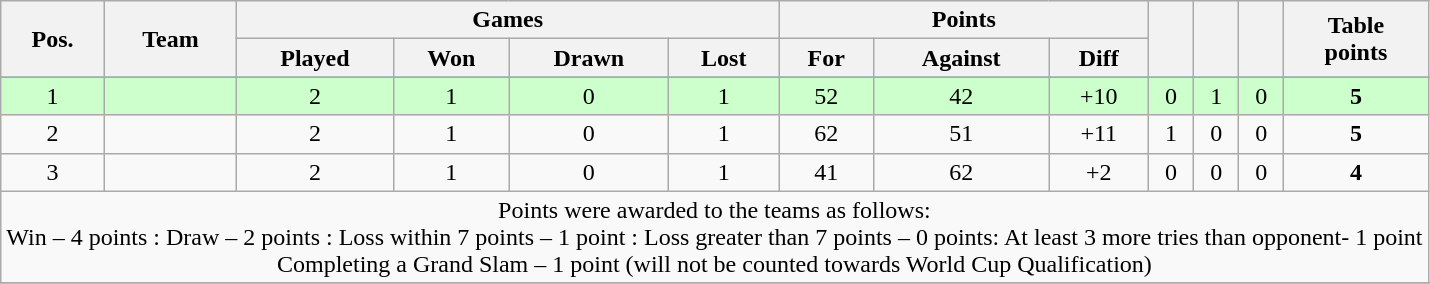<table class="wikitable" style="text-align:center">
<tr>
<th rowspan="2">Pos.</th>
<th rowspan="2">Team</th>
<th colspan="4">Games</th>
<th colspan="3">Points</th>
<th rowspan="2"></th>
<th rowspan="2"></th>
<th rowspan="2"></th>
<th rowspan="2">Table<br>points</th>
</tr>
<tr>
<th>Played</th>
<th>Won</th>
<th>Drawn</th>
<th>Lost</th>
<th>For</th>
<th>Against</th>
<th>Diff</th>
</tr>
<tr>
</tr>
<tr align=center bgcolor=ccffcc>
<td>1</td>
<td align=left></td>
<td>2</td>
<td>1</td>
<td>0</td>
<td>1</td>
<td>52</td>
<td>42</td>
<td>+10</td>
<td>0</td>
<td>1</td>
<td>0</td>
<td><strong>5</strong></td>
</tr>
<tr align=center>
<td>2</td>
<td align=left></td>
<td>2</td>
<td>1</td>
<td>0</td>
<td>1</td>
<td>62</td>
<td>51</td>
<td>+11</td>
<td>1</td>
<td>0</td>
<td>0</td>
<td><strong>5</strong></td>
</tr>
<tr align=center>
<td>3</td>
<td align=left></td>
<td>2</td>
<td>1</td>
<td>0</td>
<td>1</td>
<td>41</td>
<td>62</td>
<td>+2</td>
<td>0</td>
<td>0</td>
<td>0</td>
<td><strong>4</strong></td>
</tr>
<tr>
<td colspan="100%" style="text-align:center;">Points were awarded to the teams as follows:<br>Win – 4 points : Draw – 2 points  : Loss within 7 points – 1 point : Loss greater than 7 points – 0 points: At least 3 more tries than opponent- 1 point<br>Completing a Grand Slam – 1 point (will not be counted towards World Cup Qualification)</td>
</tr>
<tr>
</tr>
</table>
